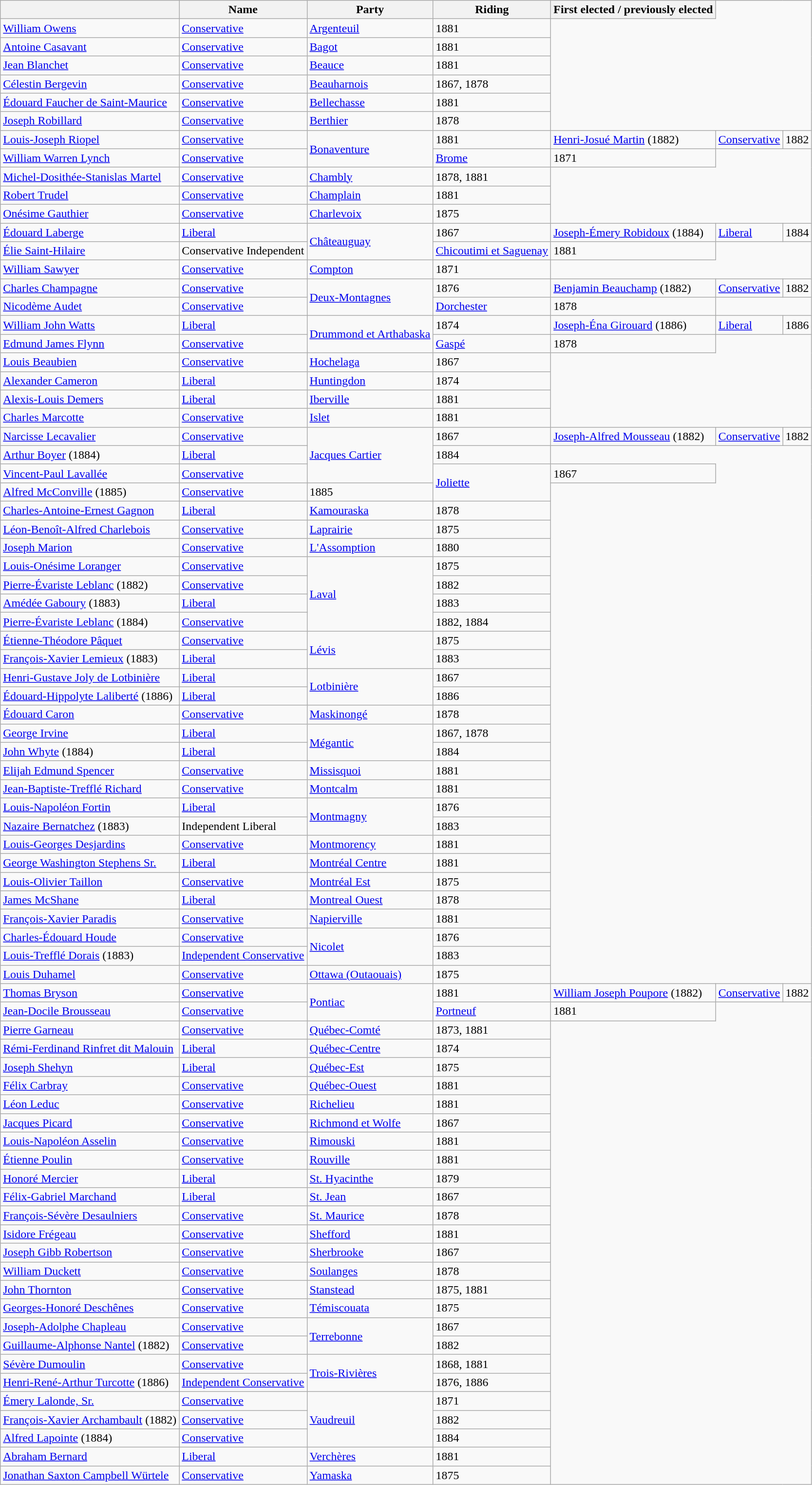<table class="wikitable sortable">
<tr>
<th></th>
<th>Name</th>
<th>Party</th>
<th>Riding</th>
<th>First elected / previously elected</th>
</tr>
<tr>
<td><a href='#'>William Owens</a></td>
<td><a href='#'>Conservative</a></td>
<td><a href='#'>Argenteuil</a></td>
<td>1881</td>
</tr>
<tr>
<td><a href='#'>Antoine Casavant</a></td>
<td><a href='#'>Conservative</a></td>
<td><a href='#'>Bagot</a></td>
<td>1881</td>
</tr>
<tr>
<td><a href='#'>Jean Blanchet</a></td>
<td><a href='#'>Conservative</a></td>
<td><a href='#'>Beauce</a></td>
<td>1881</td>
</tr>
<tr>
<td><a href='#'>Célestin Bergevin</a></td>
<td><a href='#'>Conservative</a></td>
<td><a href='#'>Beauharnois</a></td>
<td>1867, 1878</td>
</tr>
<tr>
<td><a href='#'>Édouard Faucher de Saint-Maurice</a></td>
<td><a href='#'>Conservative</a></td>
<td><a href='#'>Bellechasse</a></td>
<td>1881</td>
</tr>
<tr>
<td><a href='#'>Joseph Robillard</a></td>
<td><a href='#'>Conservative</a></td>
<td><a href='#'>Berthier</a></td>
<td>1878</td>
</tr>
<tr>
<td><a href='#'>Louis-Joseph Riopel</a></td>
<td><a href='#'>Conservative</a></td>
<td rowspan="2"><a href='#'>Bonaventure</a></td>
<td>1881<br></td>
<td><a href='#'>Henri-Josué Martin</a> (1882)</td>
<td><a href='#'>Conservative</a></td>
<td>1882</td>
</tr>
<tr>
<td><a href='#'>William Warren Lynch</a></td>
<td><a href='#'>Conservative</a></td>
<td><a href='#'>Brome</a></td>
<td>1871</td>
</tr>
<tr>
<td><a href='#'>Michel-Dosithée-Stanislas Martel</a></td>
<td><a href='#'>Conservative</a></td>
<td><a href='#'>Chambly</a></td>
<td>1878, 1881</td>
</tr>
<tr>
<td><a href='#'>Robert Trudel</a></td>
<td><a href='#'>Conservative</a></td>
<td><a href='#'>Champlain</a></td>
<td>1881</td>
</tr>
<tr>
<td><a href='#'>Onésime Gauthier</a></td>
<td><a href='#'>Conservative</a></td>
<td><a href='#'>Charlevoix</a></td>
<td>1875</td>
</tr>
<tr>
<td><a href='#'>Édouard Laberge</a></td>
<td><a href='#'>Liberal</a></td>
<td rowspan="2"><a href='#'>Châteauguay</a></td>
<td>1867<br></td>
<td><a href='#'>Joseph-Émery Robidoux</a> (1884)</td>
<td><a href='#'>Liberal</a></td>
<td>1884</td>
</tr>
<tr>
<td><a href='#'>Élie Saint-Hilaire</a></td>
<td>Conservative Independent</td>
<td><a href='#'>Chicoutimi et Saguenay</a></td>
<td>1881</td>
</tr>
<tr>
<td><a href='#'>William Sawyer</a></td>
<td><a href='#'>Conservative</a></td>
<td><a href='#'>Compton</a></td>
<td>1871</td>
</tr>
<tr>
<td><a href='#'>Charles Champagne</a></td>
<td><a href='#'>Conservative</a></td>
<td rowspan="2"><a href='#'>Deux-Montagnes</a></td>
<td>1876<br></td>
<td><a href='#'>Benjamin Beauchamp</a> (1882)</td>
<td><a href='#'>Conservative</a></td>
<td>1882</td>
</tr>
<tr>
<td><a href='#'>Nicodème Audet</a></td>
<td><a href='#'>Conservative</a></td>
<td><a href='#'>Dorchester</a></td>
<td>1878</td>
</tr>
<tr>
<td><a href='#'>William John Watts</a></td>
<td><a href='#'>Liberal</a></td>
<td rowspan="2"><a href='#'>Drummond et Arthabaska</a></td>
<td>1874<br></td>
<td><a href='#'>Joseph-Éna Girouard</a> (1886)</td>
<td><a href='#'>Liberal</a></td>
<td>1886</td>
</tr>
<tr>
<td><a href='#'>Edmund James Flynn</a></td>
<td><a href='#'>Conservative</a></td>
<td><a href='#'>Gaspé</a></td>
<td>1878</td>
</tr>
<tr>
<td><a href='#'>Louis Beaubien</a></td>
<td><a href='#'>Conservative</a></td>
<td><a href='#'>Hochelaga</a></td>
<td>1867</td>
</tr>
<tr>
<td><a href='#'>Alexander Cameron</a></td>
<td><a href='#'>Liberal</a></td>
<td><a href='#'>Huntingdon</a></td>
<td>1874</td>
</tr>
<tr>
<td><a href='#'>Alexis-Louis Demers</a></td>
<td><a href='#'>Liberal</a></td>
<td><a href='#'>Iberville</a></td>
<td>1881</td>
</tr>
<tr>
<td><a href='#'>Charles Marcotte</a></td>
<td><a href='#'>Conservative</a></td>
<td><a href='#'>Islet</a></td>
<td>1881</td>
</tr>
<tr>
<td><a href='#'>Narcisse Lecavalier</a></td>
<td><a href='#'>Conservative</a></td>
<td rowspan="3"><a href='#'>Jacques Cartier</a></td>
<td>1867<br></td>
<td><a href='#'>Joseph-Alfred Mousseau</a> (1882)</td>
<td><a href='#'>Conservative</a></td>
<td>1882</td>
</tr>
<tr>
<td><a href='#'>Arthur Boyer</a> (1884)</td>
<td><a href='#'>Liberal</a></td>
<td>1884</td>
</tr>
<tr>
<td><a href='#'>Vincent-Paul Lavallée</a></td>
<td><a href='#'>Conservative</a></td>
<td rowspan="2"><a href='#'>Joliette</a></td>
<td>1867</td>
</tr>
<tr>
<td><a href='#'>Alfred McConville</a> (1885)</td>
<td><a href='#'>Conservative</a></td>
<td>1885</td>
</tr>
<tr>
<td><a href='#'>Charles-Antoine-Ernest Gagnon</a></td>
<td><a href='#'>Liberal</a></td>
<td><a href='#'>Kamouraska</a></td>
<td>1878</td>
</tr>
<tr>
<td><a href='#'>Léon-Benoît-Alfred Charlebois</a></td>
<td><a href='#'>Conservative</a></td>
<td><a href='#'>Laprairie</a></td>
<td>1875</td>
</tr>
<tr>
<td><a href='#'>Joseph Marion</a></td>
<td><a href='#'>Conservative</a></td>
<td><a href='#'>L'Assomption</a></td>
<td>1880</td>
</tr>
<tr>
<td><a href='#'>Louis-Onésime Loranger</a></td>
<td><a href='#'>Conservative</a></td>
<td rowspan="4"><a href='#'>Laval</a></td>
<td>1875</td>
</tr>
<tr>
<td><a href='#'>Pierre-Évariste Leblanc</a> (1882)</td>
<td><a href='#'>Conservative</a></td>
<td>1882</td>
</tr>
<tr>
<td><a href='#'>Amédée Gaboury</a> (1883)</td>
<td><a href='#'>Liberal</a></td>
<td>1883</td>
</tr>
<tr>
<td><a href='#'>Pierre-Évariste Leblanc</a> (1884)</td>
<td><a href='#'>Conservative</a></td>
<td>1882, 1884</td>
</tr>
<tr>
<td><a href='#'>Étienne-Théodore Pâquet</a></td>
<td><a href='#'>Conservative</a></td>
<td rowspan="2"><a href='#'>Lévis</a></td>
<td>1875</td>
</tr>
<tr>
<td><a href='#'>François-Xavier Lemieux</a> (1883)</td>
<td><a href='#'>Liberal</a></td>
<td>1883</td>
</tr>
<tr>
<td><a href='#'>Henri-Gustave Joly de Lotbinière</a></td>
<td><a href='#'>Liberal</a></td>
<td rowspan="2"><a href='#'>Lotbinière</a></td>
<td>1867</td>
</tr>
<tr>
<td><a href='#'>Édouard-Hippolyte Laliberté</a> (1886)</td>
<td><a href='#'>Liberal</a></td>
<td>1886</td>
</tr>
<tr>
<td><a href='#'>Édouard Caron</a></td>
<td><a href='#'>Conservative</a></td>
<td><a href='#'>Maskinongé</a></td>
<td>1878</td>
</tr>
<tr>
<td><a href='#'>George Irvine</a></td>
<td><a href='#'>Liberal</a></td>
<td rowspan="2"><a href='#'>Mégantic</a></td>
<td>1867, 1878</td>
</tr>
<tr>
<td><a href='#'>John Whyte</a> (1884)</td>
<td><a href='#'>Liberal</a></td>
<td>1884</td>
</tr>
<tr>
<td><a href='#'>Elijah Edmund Spencer</a></td>
<td><a href='#'>Conservative</a></td>
<td><a href='#'>Missisquoi</a></td>
<td>1881</td>
</tr>
<tr>
<td><a href='#'>Jean-Baptiste-Trefflé Richard</a></td>
<td><a href='#'>Conservative</a></td>
<td><a href='#'>Montcalm</a></td>
<td>1881</td>
</tr>
<tr>
<td><a href='#'>Louis-Napoléon Fortin</a></td>
<td><a href='#'>Liberal</a></td>
<td rowspan="2"><a href='#'>Montmagny</a></td>
<td>1876</td>
</tr>
<tr>
<td><a href='#'>Nazaire Bernatchez</a> (1883)</td>
<td>Independent Liberal</td>
<td>1883</td>
</tr>
<tr>
<td><a href='#'>Louis-Georges Desjardins</a></td>
<td><a href='#'>Conservative</a></td>
<td><a href='#'>Montmorency</a></td>
<td>1881</td>
</tr>
<tr>
<td><a href='#'>George Washington Stephens Sr.</a></td>
<td><a href='#'>Liberal</a></td>
<td><a href='#'>Montréal Centre</a></td>
<td>1881</td>
</tr>
<tr>
<td><a href='#'>Louis-Olivier Taillon</a></td>
<td><a href='#'>Conservative</a></td>
<td><a href='#'>Montréal Est</a></td>
<td>1875</td>
</tr>
<tr>
<td><a href='#'>James McShane</a></td>
<td><a href='#'>Liberal</a></td>
<td><a href='#'>Montreal Ouest</a></td>
<td>1878</td>
</tr>
<tr>
<td><a href='#'>François-Xavier Paradis</a></td>
<td><a href='#'>Conservative</a></td>
<td><a href='#'>Napierville</a></td>
<td>1881</td>
</tr>
<tr>
<td><a href='#'>Charles-Édouard Houde</a></td>
<td><a href='#'>Conservative</a></td>
<td rowspan="2"><a href='#'>Nicolet</a></td>
<td>1876</td>
</tr>
<tr>
<td><a href='#'>Louis-Trefflé Dorais</a> (1883)</td>
<td><a href='#'>Independent Conservative</a></td>
<td>1883</td>
</tr>
<tr>
<td><a href='#'>Louis Duhamel</a></td>
<td><a href='#'>Conservative</a></td>
<td><a href='#'>Ottawa (Outaouais)</a></td>
<td>1875</td>
</tr>
<tr>
<td><a href='#'>Thomas Bryson</a></td>
<td><a href='#'>Conservative</a></td>
<td rowspan="2"><a href='#'>Pontiac</a></td>
<td>1881<br></td>
<td><a href='#'>William Joseph Poupore</a> (1882)</td>
<td><a href='#'>Conservative</a></td>
<td>1882</td>
</tr>
<tr>
<td><a href='#'>Jean-Docile Brousseau</a></td>
<td><a href='#'>Conservative</a></td>
<td><a href='#'>Portneuf</a></td>
<td>1881</td>
</tr>
<tr>
<td><a href='#'>Pierre Garneau</a></td>
<td><a href='#'>Conservative</a></td>
<td><a href='#'>Québec-Comté</a></td>
<td>1873, 1881</td>
</tr>
<tr>
<td><a href='#'>Rémi-Ferdinand Rinfret dit Malouin</a></td>
<td><a href='#'>Liberal</a></td>
<td><a href='#'>Québec-Centre</a></td>
<td>1874</td>
</tr>
<tr>
<td><a href='#'>Joseph Shehyn</a></td>
<td><a href='#'>Liberal</a></td>
<td><a href='#'>Québec-Est</a></td>
<td>1875</td>
</tr>
<tr>
<td><a href='#'>Félix Carbray</a></td>
<td><a href='#'>Conservative</a></td>
<td><a href='#'>Québec-Ouest</a></td>
<td>1881</td>
</tr>
<tr>
<td><a href='#'>Léon Leduc</a></td>
<td><a href='#'>Conservative</a></td>
<td><a href='#'>Richelieu</a></td>
<td>1881</td>
</tr>
<tr>
<td><a href='#'>Jacques Picard</a></td>
<td><a href='#'>Conservative</a></td>
<td><a href='#'>Richmond et Wolfe</a></td>
<td>1867</td>
</tr>
<tr>
<td><a href='#'>Louis-Napoléon Asselin</a></td>
<td><a href='#'>Conservative</a></td>
<td><a href='#'>Rimouski</a></td>
<td>1881</td>
</tr>
<tr>
<td><a href='#'>Étienne Poulin</a></td>
<td><a href='#'>Conservative</a></td>
<td><a href='#'>Rouville</a></td>
<td>1881</td>
</tr>
<tr>
<td><a href='#'>Honoré Mercier</a></td>
<td><a href='#'>Liberal</a></td>
<td><a href='#'>St. Hyacinthe</a></td>
<td>1879</td>
</tr>
<tr>
<td><a href='#'>Félix-Gabriel Marchand</a></td>
<td><a href='#'>Liberal</a></td>
<td><a href='#'>St. Jean</a></td>
<td>1867</td>
</tr>
<tr>
<td><a href='#'>François-Sévère Desaulniers</a></td>
<td><a href='#'>Conservative</a></td>
<td><a href='#'>St. Maurice</a></td>
<td>1878</td>
</tr>
<tr>
<td><a href='#'>Isidore Frégeau</a></td>
<td><a href='#'>Conservative</a></td>
<td><a href='#'>Shefford</a></td>
<td>1881</td>
</tr>
<tr>
<td><a href='#'>Joseph Gibb Robertson</a></td>
<td><a href='#'>Conservative</a></td>
<td><a href='#'>Sherbrooke</a></td>
<td>1867</td>
</tr>
<tr>
<td><a href='#'>William Duckett</a></td>
<td><a href='#'>Conservative</a></td>
<td><a href='#'>Soulanges</a></td>
<td>1878</td>
</tr>
<tr>
<td><a href='#'>John Thornton</a></td>
<td><a href='#'>Conservative</a></td>
<td><a href='#'>Stanstead</a></td>
<td>1875, 1881</td>
</tr>
<tr>
<td><a href='#'>Georges-Honoré Deschênes</a></td>
<td><a href='#'>Conservative</a></td>
<td><a href='#'>Témiscouata</a></td>
<td>1875</td>
</tr>
<tr>
<td><a href='#'>Joseph-Adolphe Chapleau</a></td>
<td><a href='#'>Conservative</a></td>
<td rowspan="2"><a href='#'>Terrebonne</a></td>
<td>1867</td>
</tr>
<tr>
<td><a href='#'>Guillaume-Alphonse Nantel</a> (1882)</td>
<td><a href='#'>Conservative</a></td>
<td>1882</td>
</tr>
<tr>
<td><a href='#'>Sévère Dumoulin</a></td>
<td><a href='#'>Conservative</a></td>
<td rowspan="2"><a href='#'>Trois-Rivières</a></td>
<td>1868, 1881</td>
</tr>
<tr>
<td><a href='#'>Henri-René-Arthur Turcotte</a> (1886)</td>
<td><a href='#'>Independent Conservative</a></td>
<td>1876, 1886</td>
</tr>
<tr>
<td><a href='#'>Émery Lalonde, Sr.</a></td>
<td><a href='#'>Conservative</a></td>
<td rowspan="3"><a href='#'>Vaudreuil</a></td>
<td>1871</td>
</tr>
<tr>
<td><a href='#'>François-Xavier Archambault</a> (1882)</td>
<td><a href='#'>Conservative</a></td>
<td>1882</td>
</tr>
<tr>
<td><a href='#'>Alfred Lapointe</a> (1884)</td>
<td><a href='#'>Conservative</a></td>
<td>1884</td>
</tr>
<tr>
<td><a href='#'>Abraham Bernard</a></td>
<td><a href='#'>Liberal</a></td>
<td><a href='#'>Verchères</a></td>
<td>1881</td>
</tr>
<tr>
<td><a href='#'>Jonathan Saxton Campbell Würtele</a></td>
<td><a href='#'>Conservative</a></td>
<td><a href='#'>Yamaska</a></td>
<td>1875</td>
</tr>
</table>
